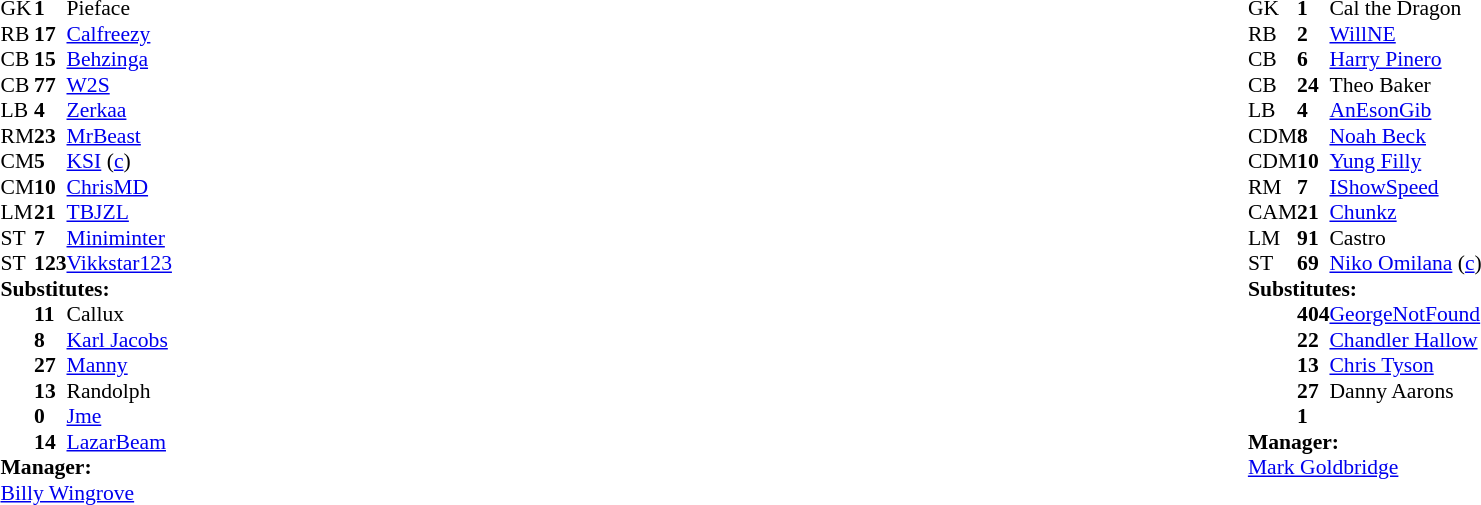<table style="width:100%;">
<tr>
<td style="vertical-align:top; width:40%;"><br><table style="font-size: 90%" cellspacing="0" cellpadding="0">
<tr>
<td>GK</td>
<td><strong>1</strong></td>
<td> Pieface</td>
</tr>
<tr>
<td>RB</td>
<td><strong>17</strong></td>
<td> <a href='#'>Calfreezy</a></td>
</tr>
<tr>
<td>CB</td>
<td><strong>15</strong></td>
<td> <a href='#'>Behzinga</a></td>
</tr>
<tr>
<td>CB</td>
<td><strong>77</strong></td>
<td> <a href='#'>W2S</a></td>
</tr>
<tr>
<td>LB</td>
<td><strong>4</strong></td>
<td> <a href='#'>Zerkaa</a></td>
</tr>
<tr>
<td>RM</td>
<td><strong>23</strong></td>
<td> <a href='#'>MrBeast</a></td>
</tr>
<tr>
<td>CM</td>
<td><strong>5</strong></td>
<td> <a href='#'>KSI</a> (<a href='#'>c</a>)</td>
</tr>
<tr>
<td>CM</td>
<td><strong>10</strong></td>
<td> <a href='#'>ChrisMD</a></td>
</tr>
<tr>
<td>LM</td>
<td><strong>21</strong></td>
<td> <a href='#'>TBJZL</a></td>
</tr>
<tr>
<td>ST</td>
<td><strong>7</strong></td>
<td> <a href='#'>Miniminter</a></td>
</tr>
<tr>
<td>ST</td>
<td><strong>123</strong></td>
<td> <a href='#'>Vikkstar123</a></td>
</tr>
<tr>
<td colspan="3"><strong>Substitutes:</strong></td>
</tr>
<tr>
<td></td>
<td><strong>11</strong></td>
<td> Callux</td>
</tr>
<tr>
<td></td>
<td><strong>8</strong></td>
<td> <a href='#'>Karl Jacobs</a></td>
</tr>
<tr>
<td></td>
<td><strong>27</strong></td>
<td> <a href='#'>Manny</a></td>
</tr>
<tr>
<td></td>
<td><strong>13</strong></td>
<td> Randolph</td>
</tr>
<tr>
<td></td>
<td><strong>0</strong></td>
<td> <a href='#'>Jme</a></td>
</tr>
<tr>
<td></td>
<td><strong>14</strong></td>
<td> <a href='#'>LazarBeam</a></td>
</tr>
<tr>
<td colspan="3"><strong>Manager:</strong></td>
</tr>
<tr>
<td colspan="3"> <a href='#'>Billy Wingrove</a></td>
</tr>
</table>
</td>
<td style="vertical-align:top; width:50%;"><br><table cellspacing="0" cellpadding="0" style="font-size:90%; margin:auto;">
<tr>
<td>GK</td>
<td><strong>1</strong></td>
<td> Cal the Dragon</td>
</tr>
<tr>
<td>RB</td>
<td><strong>2</strong></td>
<td> <a href='#'>WillNE</a></td>
</tr>
<tr>
<td>CB</td>
<td><strong>6</strong></td>
<td> <a href='#'>Harry Pinero</a></td>
</tr>
<tr>
<td>CB</td>
<td><strong>24</strong></td>
<td> Theo Baker</td>
</tr>
<tr>
<td>LB</td>
<td><strong>4</strong></td>
<td> <a href='#'>AnEsonGib</a></td>
</tr>
<tr>
<td>CDM</td>
<td><strong>8</strong></td>
<td> <a href='#'>Noah Beck</a></td>
</tr>
<tr>
<td>CDM</td>
<td><strong>10</strong></td>
<td> <a href='#'>Yung Filly</a></td>
</tr>
<tr>
<td>RM</td>
<td><strong>7</strong></td>
<td> <a href='#'>IShowSpeed</a></td>
</tr>
<tr>
<td>CAM</td>
<td><strong>21</strong></td>
<td> <a href='#'>Chunkz</a></td>
</tr>
<tr>
<td>LM</td>
<td><strong>91</strong></td>
<td> Castro</td>
</tr>
<tr>
<td>ST</td>
<td><strong>69</strong></td>
<td> <a href='#'>Niko Omilana</a> (<a href='#'>c</a>)</td>
</tr>
<tr>
<td colspan="3"><strong>Substitutes:</strong></td>
</tr>
<tr>
<td></td>
<td><strong>404</strong></td>
<td> <a href='#'>GeorgeNotFound</a></td>
</tr>
<tr>
<td></td>
<td><strong>22</strong></td>
<td> <a href='#'>Chandler Hallow</a></td>
</tr>
<tr>
<td></td>
<td><strong>13</strong></td>
<td> <a href='#'>Chris Tyson</a></td>
</tr>
<tr>
<td></td>
<td><strong>27</strong></td>
<td> Danny Aarons</td>
</tr>
<tr>
<td></td>
<td><strong>1</strong></td>
<td> </td>
</tr>
<tr>
<td colspan="3"><strong>Manager:</strong></td>
</tr>
<tr>
<td colspan="3"> <a href='#'>Mark Goldbridge</a></td>
</tr>
</table>
</td>
</tr>
</table>
